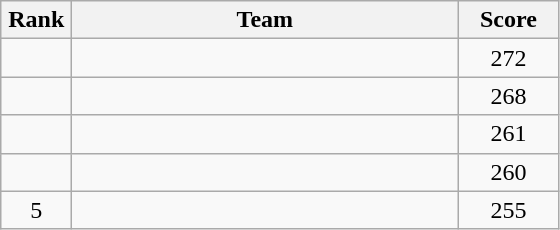<table class=wikitable style="text-align:center">
<tr>
<th width=40>Rank</th>
<th width=250>Team</th>
<th width=60>Score</th>
</tr>
<tr>
<td></td>
<td align=left></td>
<td>272</td>
</tr>
<tr>
<td></td>
<td align=left></td>
<td>268</td>
</tr>
<tr>
<td></td>
<td align=left></td>
<td>261</td>
</tr>
<tr>
<td></td>
<td align=left></td>
<td>260</td>
</tr>
<tr>
<td>5</td>
<td align=left></td>
<td>255</td>
</tr>
</table>
